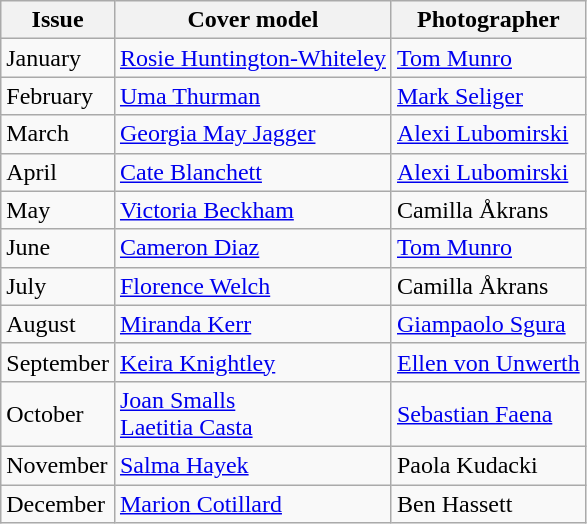<table class="sortable wikitable">
<tr>
<th>Issue</th>
<th>Cover model</th>
<th>Photographer</th>
</tr>
<tr>
<td>January</td>
<td><a href='#'>Rosie Huntington-Whiteley</a></td>
<td><a href='#'>Tom Munro</a></td>
</tr>
<tr>
<td>February</td>
<td><a href='#'>Uma Thurman</a></td>
<td><a href='#'>Mark Seliger</a></td>
</tr>
<tr>
<td>March</td>
<td><a href='#'>Georgia May Jagger</a></td>
<td><a href='#'>Alexi Lubomirski</a></td>
</tr>
<tr>
<td>April</td>
<td><a href='#'>Cate Blanchett</a></td>
<td><a href='#'>Alexi Lubomirski</a></td>
</tr>
<tr>
<td>May</td>
<td><a href='#'>Victoria Beckham</a></td>
<td>Camilla Åkrans</td>
</tr>
<tr>
<td>June</td>
<td><a href='#'>Cameron Diaz</a></td>
<td><a href='#'>Tom Munro</a></td>
</tr>
<tr>
<td>July</td>
<td><a href='#'>Florence Welch</a></td>
<td>Camilla Åkrans</td>
</tr>
<tr>
<td>August</td>
<td><a href='#'>Miranda Kerr</a></td>
<td><a href='#'>Giampaolo Sgura</a></td>
</tr>
<tr>
<td>September</td>
<td><a href='#'>Keira Knightley</a></td>
<td><a href='#'>Ellen von Unwerth</a></td>
</tr>
<tr>
<td>October</td>
<td><a href='#'>Joan Smalls</a><br><a href='#'>Laetitia Casta</a></td>
<td><a href='#'>Sebastian Faena</a></td>
</tr>
<tr>
<td>November</td>
<td><a href='#'>Salma Hayek</a></td>
<td>Paola Kudacki</td>
</tr>
<tr>
<td>December</td>
<td><a href='#'>Marion Cotillard</a></td>
<td>Ben Hassett</td>
</tr>
</table>
